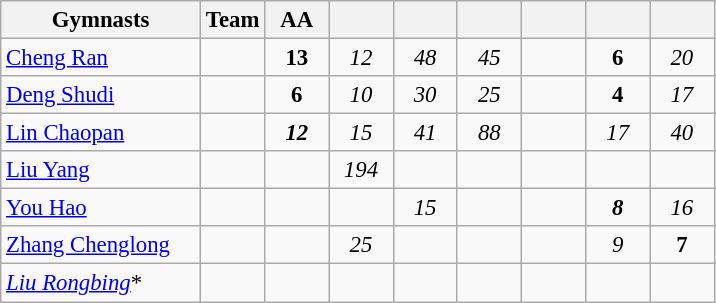<table class="wikitable sortable collapsible autocollapse plainrowheaders" style="text-align:center; font-size:95%;">
<tr>
<th width=28% class=unsortable>Gymnasts</th>
<th width=9% class=unsortable>Team</th>
<th width=9% class=unsortable>AA</th>
<th width=9% class=unsortable></th>
<th width=9% class=unsortable></th>
<th width=9% class=unsortable></th>
<th width=9% class=unsortable></th>
<th width=9% class=unsortable></th>
<th width=9% class=unsortable></th>
</tr>
<tr>
<td align=left><a href='#'>Cheng Ran</a></td>
<td></td>
<td><strong>13</strong></td>
<td><em>12</em></td>
<td><em>48</em></td>
<td><em>45</em></td>
<td></td>
<td><strong>6</strong></td>
<td><em>20</em></td>
</tr>
<tr>
<td align=left><a href='#'>Deng Shudi</a></td>
<td></td>
<td><strong>6</strong></td>
<td><em>10</em></td>
<td><em>30</em></td>
<td><em>25</em></td>
<td></td>
<td><strong>4</strong></td>
<td><em>17</em></td>
</tr>
<tr>
<td align=left><a href='#'>Lin Chaopan</a></td>
<td></td>
<td><strong><em>12</em></strong></td>
<td><em>15</em></td>
<td><em>41</em></td>
<td><em>88</em></td>
<td></td>
<td><em>17</em></td>
<td><em>40</em></td>
</tr>
<tr>
<td align=left><a href='#'>Liu Yang</a></td>
<td></td>
<td></td>
<td><em>194</em></td>
<td></td>
<td></td>
<td></td>
<td></td>
<td></td>
</tr>
<tr>
<td align=left><a href='#'>You Hao</a></td>
<td></td>
<td></td>
<td></td>
<td><em>15</em></td>
<td></td>
<td></td>
<td><strong><em>8</em></strong></td>
<td><em>16</em></td>
</tr>
<tr>
<td align=left><a href='#'>Zhang Chenglong</a></td>
<td></td>
<td></td>
<td><em>25</em></td>
<td></td>
<td></td>
<td></td>
<td><em>9</em></td>
<td><strong>7</strong></td>
</tr>
<tr>
<td align=left><em><a href='#'>Liu Rongbing</a></em>*</td>
<td></td>
<td></td>
<td></td>
<td></td>
<td></td>
<td></td>
<td></td>
<td></td>
</tr>
</table>
